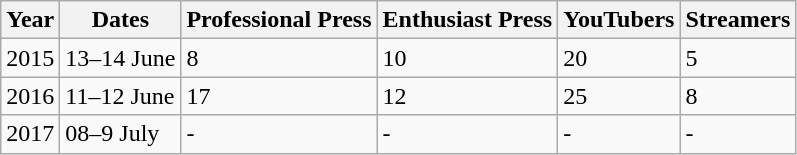<table class="wikitable sortable">
<tr>
<th>Year</th>
<th>Dates</th>
<th>Professional Press</th>
<th>Enthusiast Press</th>
<th>YouTubers</th>
<th>Streamers</th>
</tr>
<tr>
<td>2015</td>
<td>13–14 June</td>
<td>8</td>
<td>10</td>
<td>20</td>
<td>5</td>
</tr>
<tr>
<td>2016</td>
<td>11–12 June</td>
<td>17</td>
<td>12</td>
<td>25</td>
<td>8</td>
</tr>
<tr>
<td>2017</td>
<td>08–9 July</td>
<td>-</td>
<td>-</td>
<td>-</td>
<td>-</td>
</tr>
</table>
